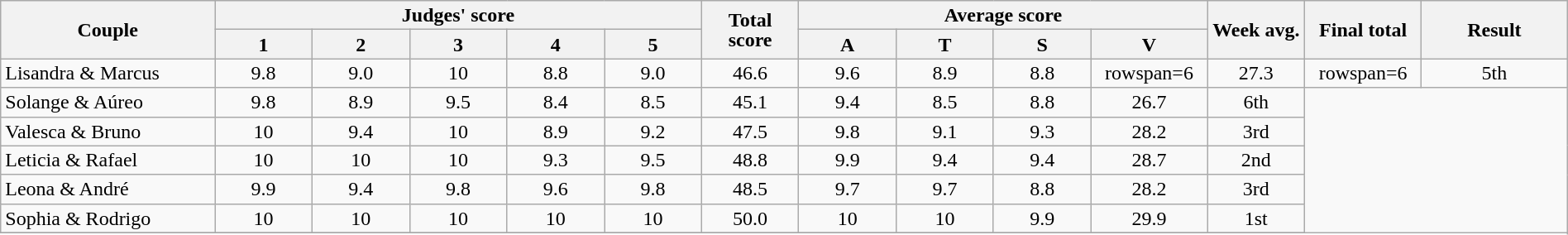<table class="wikitable" style="font-size:100%; line-height:16px; text-align:center" width="100%">
<tr>
<th rowspan=2 style="width:11.0%;">Couple</th>
<th colspan=5 style="width:25.0%;">Judges' score</th>
<th rowspan=2 style="width:05.0%;">Total score</th>
<th colspan=4 style="width:20.0%;">Average score</th>
<th rowspan=2 style="width:05.0%;">Week avg.</th>
<th rowspan=2 style="width:05.0%;">Final total</th>
<th rowspan=2 style="width:07.5%;">Result</th>
</tr>
<tr>
<th style="width:05.0%;">1</th>
<th style="width:05.0%;">2</th>
<th style="width:05.0%;">3</th>
<th style="width:05.0%;">4</th>
<th style="width:05.0%;">5</th>
<th style="width:05.0%;">A</th>
<th style="width:05.0%;">T</th>
<th style="width:05.0%;">S</th>
<th style="width:05.0%;">V</th>
</tr>
<tr>
<td align="left">Lisandra & Marcus</td>
<td>9.8</td>
<td>9.0</td>
<td>10</td>
<td>8.8</td>
<td>9.0</td>
<td>46.6</td>
<td>9.6</td>
<td>8.9</td>
<td>8.8</td>
<td>rowspan=6 </td>
<td>27.3</td>
<td>rowspan=6 </td>
<td>5th</td>
</tr>
<tr>
<td align="left">Solange & Aúreo</td>
<td>9.8</td>
<td>8.9</td>
<td>9.5</td>
<td>8.4</td>
<td>8.5</td>
<td>45.1</td>
<td>9.4</td>
<td>8.5</td>
<td>8.8</td>
<td>26.7</td>
<td>6th</td>
</tr>
<tr>
<td align="left">Valesca & Bruno</td>
<td>10</td>
<td>9.4</td>
<td>10</td>
<td>8.9</td>
<td>9.2</td>
<td>47.5</td>
<td>9.8</td>
<td>9.1</td>
<td>9.3</td>
<td>28.2</td>
<td>3rd</td>
</tr>
<tr>
<td align="left">Leticia & Rafael</td>
<td>10</td>
<td>10</td>
<td>10</td>
<td>9.3</td>
<td>9.5</td>
<td>48.8</td>
<td>9.9</td>
<td>9.4</td>
<td>9.4</td>
<td>28.7</td>
<td>2nd</td>
</tr>
<tr>
<td align="left">Leona & André</td>
<td>9.9</td>
<td>9.4</td>
<td>9.8</td>
<td>9.6</td>
<td>9.8</td>
<td>48.5</td>
<td>9.7</td>
<td>9.7</td>
<td>8.8</td>
<td>28.2</td>
<td>3rd</td>
</tr>
<tr>
<td align="left">Sophia & Rodrigo</td>
<td>10</td>
<td>10</td>
<td>10</td>
<td>10</td>
<td>10</td>
<td>50.0</td>
<td>10</td>
<td>10</td>
<td>9.9</td>
<td>29.9</td>
<td>1st</td>
</tr>
<tr>
</tr>
</table>
